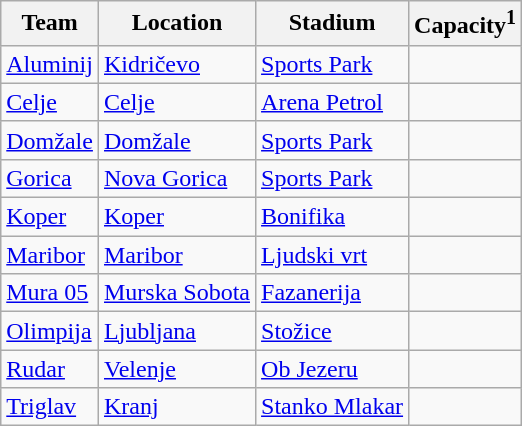<table class="wikitable sortable">
<tr>
<th>Team</th>
<th>Location</th>
<th>Stadium</th>
<th>Capacity<sup>1</sup></th>
</tr>
<tr>
<td><a href='#'>Aluminij</a></td>
<td><a href='#'>Kidričevo</a></td>
<td><a href='#'>Sports Park</a></td>
<td align="center"></td>
</tr>
<tr>
<td><a href='#'>Celje</a></td>
<td><a href='#'>Celje</a></td>
<td><a href='#'>Arena Petrol</a></td>
<td align="center"></td>
</tr>
<tr>
<td><a href='#'>Domžale</a></td>
<td><a href='#'>Domžale</a></td>
<td><a href='#'>Sports Park</a></td>
<td align="center"></td>
</tr>
<tr>
<td><a href='#'>Gorica</a></td>
<td><a href='#'>Nova Gorica</a></td>
<td><a href='#'>Sports Park</a></td>
<td align="center"></td>
</tr>
<tr>
<td><a href='#'>Koper</a></td>
<td><a href='#'>Koper</a></td>
<td><a href='#'>Bonifika</a></td>
<td align="center"></td>
</tr>
<tr>
<td><a href='#'>Maribor</a></td>
<td><a href='#'>Maribor</a></td>
<td><a href='#'>Ljudski vrt</a></td>
<td align="center"></td>
</tr>
<tr>
<td><a href='#'>Mura 05</a></td>
<td><a href='#'>Murska Sobota</a></td>
<td><a href='#'>Fazanerija</a></td>
<td align="center"></td>
</tr>
<tr>
<td><a href='#'>Olimpija</a></td>
<td><a href='#'>Ljubljana</a></td>
<td><a href='#'>Stožice</a></td>
<td align="center"></td>
</tr>
<tr>
<td><a href='#'>Rudar</a></td>
<td><a href='#'>Velenje</a></td>
<td><a href='#'>Ob Jezeru</a></td>
<td align="center"></td>
</tr>
<tr>
<td><a href='#'>Triglav</a></td>
<td><a href='#'>Kranj</a></td>
<td><a href='#'>Stanko Mlakar</a></td>
<td align="center"></td>
</tr>
</table>
